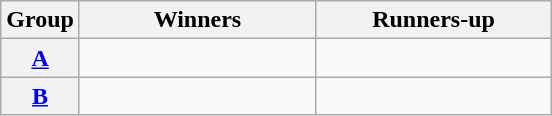<table class="wikitable">
<tr>
<th>Group</th>
<th width="150">Winners</th>
<th width="150">Runners-up</th>
</tr>
<tr>
<th><a href='#'>A</a></th>
<td></td>
<td></td>
</tr>
<tr>
<th><a href='#'>B</a></th>
<td></td>
<td></td>
</tr>
</table>
